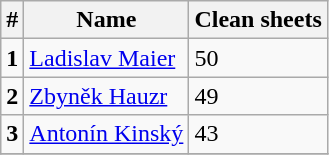<table class="wikitable">
<tr>
<th>#</th>
<th>Name</th>
<th>Clean sheets</th>
</tr>
<tr>
<td><strong>1</strong></td>
<td> <a href='#'>Ladislav Maier</a></td>
<td>50</td>
</tr>
<tr>
<td><strong>2</strong></td>
<td> <a href='#'>Zbyněk Hauzr</a></td>
<td>49</td>
</tr>
<tr>
<td><strong>3</strong></td>
<td> <a href='#'>Antonín Kinský</a></td>
<td>43</td>
</tr>
<tr>
</tr>
</table>
